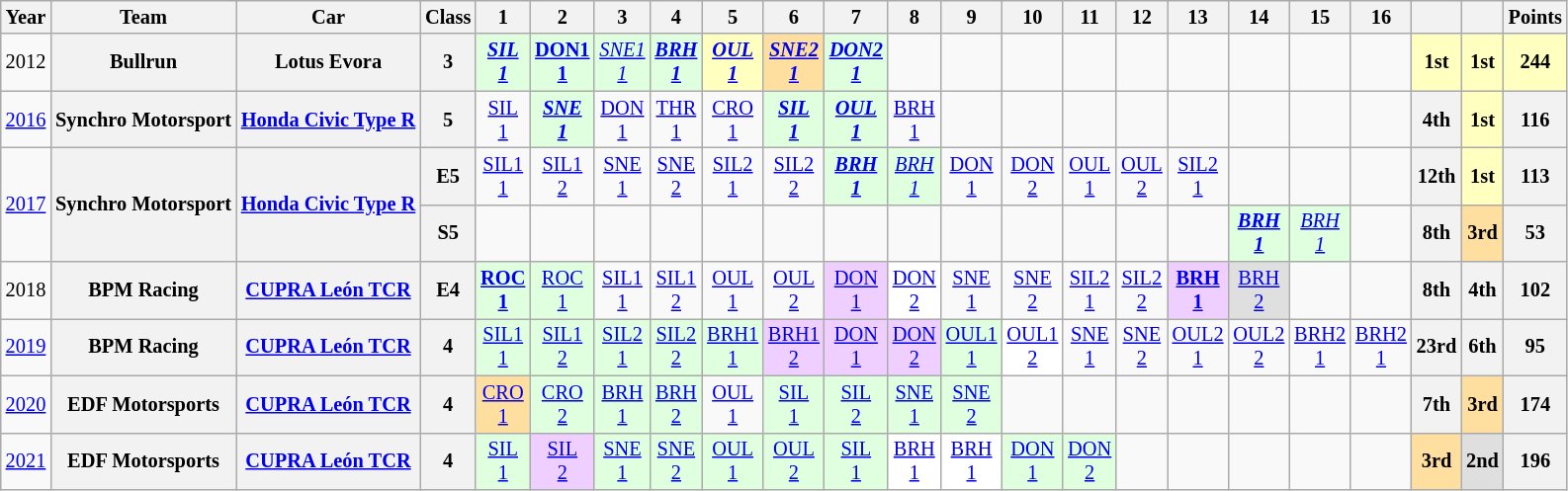<table class="wikitable" style="text-align:center; font-size:85%">
<tr>
<th>Year</th>
<th>Team</th>
<th>Car</th>
<th>Class</th>
<th>1</th>
<th>2</th>
<th>3</th>
<th>4</th>
<th>5</th>
<th>6</th>
<th>7</th>
<th>8</th>
<th>9</th>
<th>10</th>
<th>11</th>
<th>12</th>
<th>13</th>
<th>14</th>
<th>15</th>
<th>16</th>
<th></th>
<th></th>
<th>Points</th>
</tr>
<tr>
<td>2012</td>
<th nowrap>Bullrun</th>
<th nowrap>Lotus Evora</th>
<th align=center><strong><span>3</span></strong></th>
<td style="background:#dfffdf;"><strong><em><a href='#'>SIL<br>1</a></em></strong><br></td>
<td style="background:#dfffdf;"><strong><a href='#'>DON1<br>1</a></strong><br></td>
<td style="background:#dfffdf;"><em><a href='#'>SNE1<br>1</a></em><br></td>
<td style="background:#dfffdf;"><strong><em><a href='#'>BRH<br>1</a></em></strong><br></td>
<td style="background:#ffffbf;"><strong><em><a href='#'>OUL<br>1</a></em></strong><br></td>
<td style="background:#FFDF9F;"><strong><em><a href='#'>SNE2<br>1</a></em></strong><br></td>
<td style="background:#dfffdf;"><strong><em><a href='#'>DON2<br>1</a></em></strong><br></td>
<td></td>
<td></td>
<td></td>
<td></td>
<td></td>
<td></td>
<td></td>
<td></td>
<td></td>
<th style="background:#ffffbf;">1st</th>
<th style="background:#ffffbf;">1st</th>
<th style="background:#ffffbf;">244</th>
</tr>
<tr>
<td><a href='#'>2016</a></td>
<th nowrap>Synchro Motorsport</th>
<th nowrap><a href='#'>Honda Civic Type R</a></th>
<th align=center><strong><span>5</span></strong></th>
<td style="background:#;"><a href='#'>SIL<br>1</a></td>
<td style="background:#dfffdf;"><strong><em><a href='#'>SNE<br>1</a></em></strong><br></td>
<td style="background:#;"><a href='#'>DON<br>1</a></td>
<td style="background:#;"><a href='#'>THR<br>1</a></td>
<td style="background:#;"><a href='#'>CRO<br>1</a></td>
<td style="background:#dfffdf;"><strong><em><a href='#'>SIL<br>1</a></em></strong><br></td>
<td style="background:#dfffdf;"><strong><em><a href='#'>OUL<br>1</a></em></strong><br></td>
<td style="background:#;"><a href='#'>BRH<br>1</a></td>
<td></td>
<td></td>
<td></td>
<td></td>
<td></td>
<td></td>
<td></td>
<td></td>
<th>4th</th>
<th style="background:#ffffbf;">1st</th>
<th>116</th>
</tr>
<tr>
<td rowspan=2><a href='#'>2017</a></td>
<th rowspan=2 nowrap>Synchro Motorsport</th>
<th rowspan=2 nowrap><a href='#'>Honda Civic Type R</a></th>
<th align=center><strong><span>E5</span></strong></th>
<td style="background:#;"><a href='#'>SIL1<br>1</a></td>
<td style="background:#;"><a href='#'>SIL1<br>2</a></td>
<td style="background:#;"><a href='#'>SNE<br>1</a></td>
<td style="background:#;"><a href='#'>SNE<br>2</a></td>
<td style="background:#;"><a href='#'>SIL2<br>1</a></td>
<td style="background:#;"><a href='#'>SIL2<br>2</a></td>
<td style="background:#dfffdf;"><strong><em><a href='#'>BRH<br>1</a></em></strong><br></td>
<td style="background:#dfffdf;"><em><a href='#'>BRH<br>1</a></em><br></td>
<td style="background:#;"><a href='#'>DON<br>1</a></td>
<td style="background:#;"><a href='#'>DON<br>2</a></td>
<td style="background:#;"><a href='#'>OUL<br>1</a></td>
<td style="background:#;"><a href='#'>OUL<br>2</a></td>
<td style="background:#;"><a href='#'>SIL2<br>1</a></td>
<td></td>
<td></td>
<td></td>
<th>12th</th>
<th style="background:#ffffbf;">1st</th>
<th>113</th>
</tr>
<tr>
<th><strong><span>S5</span></strong></th>
<td></td>
<td></td>
<td></td>
<td></td>
<td></td>
<td></td>
<td></td>
<td></td>
<td></td>
<td></td>
<td></td>
<td></td>
<td></td>
<td style="background:#dfffdf;"><strong><em><a href='#'>BRH<br>1</a></em></strong><br></td>
<td style="background:#dfffdf;"><em><a href='#'>BRH<br>1</a></em><br></td>
<td></td>
<th>8th</th>
<th style="background:#ffdf9f;">3rd</th>
<th>53</th>
</tr>
<tr>
<td>2018</td>
<th nowrap>BPM Racing</th>
<th nowrap><a href='#'>CUPRA León TCR</a></th>
<th align=center><strong><span>E4</span></strong></th>
<td style="background:#dfffdf;"><strong><a href='#'>ROC<br>1</a></strong><br></td>
<td style="background:#dfffdf;"><a href='#'>ROC<br>1</a><br></td>
<td style="background:#;"><a href='#'>SIL1<br>1</a></td>
<td style="background:#;"><a href='#'>SIL1<br>2</a></td>
<td style="background:#;"><a href='#'>OUL<br>1</a></td>
<td style="background:#;"><a href='#'>OUL<br>2</a></td>
<td style="background:#efcfff;"><a href='#'>DON<br>1</a><br></td>
<td style="background:#ffffff;"><a href='#'>DON<br>2</a><br></td>
<td style="background:#;"><a href='#'>SNE<br>1</a></td>
<td style="background:#;"><a href='#'>SNE<br>2</a></td>
<td style="background:#;"><a href='#'>SIL2<br>1</a></td>
<td style="background:#;"><a href='#'>SIL2<br>2</a></td>
<td style="background:#efcfff;"><strong><a href='#'>BRH<br>1</a></strong><br></td>
<td style="background:#dfdfdf;"><a href='#'>BRH<br>2</a><br></td>
<td></td>
<td></td>
<th>8th</th>
<th>4th</th>
<th>102</th>
</tr>
<tr>
<td><a href='#'>2019</a></td>
<th nowrap>BPM Racing</th>
<th nowrap><a href='#'>CUPRA León TCR</a></th>
<th align=center><strong><span>4</span></strong></th>
<td style="background:#dfffdf;"><a href='#'>SIL1<br>1</a><br></td>
<td style="background:#dfffdf;"><a href='#'>SIL1<br>2</a><br></td>
<td style="background:#dfffdf;"><a href='#'>SIL2<br>1</a><br></td>
<td style="background:#dfffdf;"><a href='#'>SIL2<br>2</a><br></td>
<td style="background:#dfffdf;"><a href='#'>BRH1<br>1</a><br></td>
<td style="background:#efcfff;"><a href='#'>BRH1<br>2</a><br></td>
<td style="background:#efcfff;"><a href='#'>DON<br>1</a><br></td>
<td style="background:#efcfff;"><a href='#'>DON<br>2</a><br></td>
<td style="background:#dfffdf;"><a href='#'>OUL1<br>1</a><br></td>
<td style="background:#ffffff;"><a href='#'>OUL1<br>2</a><br></td>
<td style="background:#;"><a href='#'>SNE<br>1</a></td>
<td style="background:#;"><a href='#'>SNE<br>2</a></td>
<td style="background:#;"><a href='#'>OUL2<br>1</a></td>
<td style="background:#;"><a href='#'>OUL2<br>2</a></td>
<td style="background:#;"><a href='#'>BRH2<br>1</a></td>
<td style="background:#;"><a href='#'>BRH2<br>1</a></td>
<th>23rd</th>
<th>6th</th>
<th>95</th>
</tr>
<tr>
<td><a href='#'>2020</a></td>
<th nowrap>EDF Motorsports</th>
<th nowrap><a href='#'>CUPRA León TCR</a></th>
<th align=center><strong><span>4</span></strong></th>
<td style="background:#ffdf9f;"><a href='#'>CRO<br>1</a><br></td>
<td style="background:#dfffdf;"><a href='#'>CRO<br>2</a><br></td>
<td style="background:#dfffdf;"><a href='#'>BRH<br>1</a><br></td>
<td style="background:#dfffdf;"><a href='#'>BRH<br>2</a><br></td>
<td style="background:#;"><a href='#'>OUL<br>1</a></td>
<td style="background:#dfffdf;"><a href='#'>SIL<br>1</a><br></td>
<td style="background:#dfffdf;"><a href='#'>SIL<br>2</a><br></td>
<td style="background:#dfffdf;"><a href='#'>SNE<br>1</a><br></td>
<td style="background:#dfffdf;"><a href='#'>SNE<br>2</a><br></td>
<td></td>
<td></td>
<td></td>
<td></td>
<td></td>
<td></td>
<td></td>
<th>7th</th>
<th style="background:#ffdf9f;">3rd</th>
<th>174</th>
</tr>
<tr>
<td><a href='#'>2021</a></td>
<th nowrap>EDF Motorsports</th>
<th nowrap><a href='#'>CUPRA León TCR</a></th>
<th align=center><strong><span>4</span></strong></th>
<td style="background:#dfffdf;"><a href='#'>SIL<br>1</a><br></td>
<td style="background:#efcfff;"><a href='#'>SIL<br>2</a><br></td>
<td style="background:#dfffdf;"><a href='#'>SNE<br>1</a><br></td>
<td style="background:#dfffdf;"><a href='#'>SNE<br>2</a><br></td>
<td style="background:#dfffdf;"><a href='#'>OUL<br>1</a><br></td>
<td style="background:#dfffdf;"><a href='#'>OUL<br>2</a><br></td>
<td style="background:#dfffdf;"><a href='#'>SIL<br>1</a><br></td>
<td style="background:#ffffff;"><a href='#'>BRH<br>1</a><br></td>
<td style="background:#ffffff;"><a href='#'>BRH<br>1</a><br></td>
<td style="background:#dfffdf;"><a href='#'>DON<br>1</a><br></td>
<td style="background:#dfffdf;"><a href='#'>DON<br>2</a><br></td>
<td></td>
<td></td>
<td></td>
<td></td>
<td></td>
<th style="background:#ffdf9f;">3rd</th>
<th style="background:#dfdfdf;">2nd</th>
<th>196</th>
</tr>
</table>
